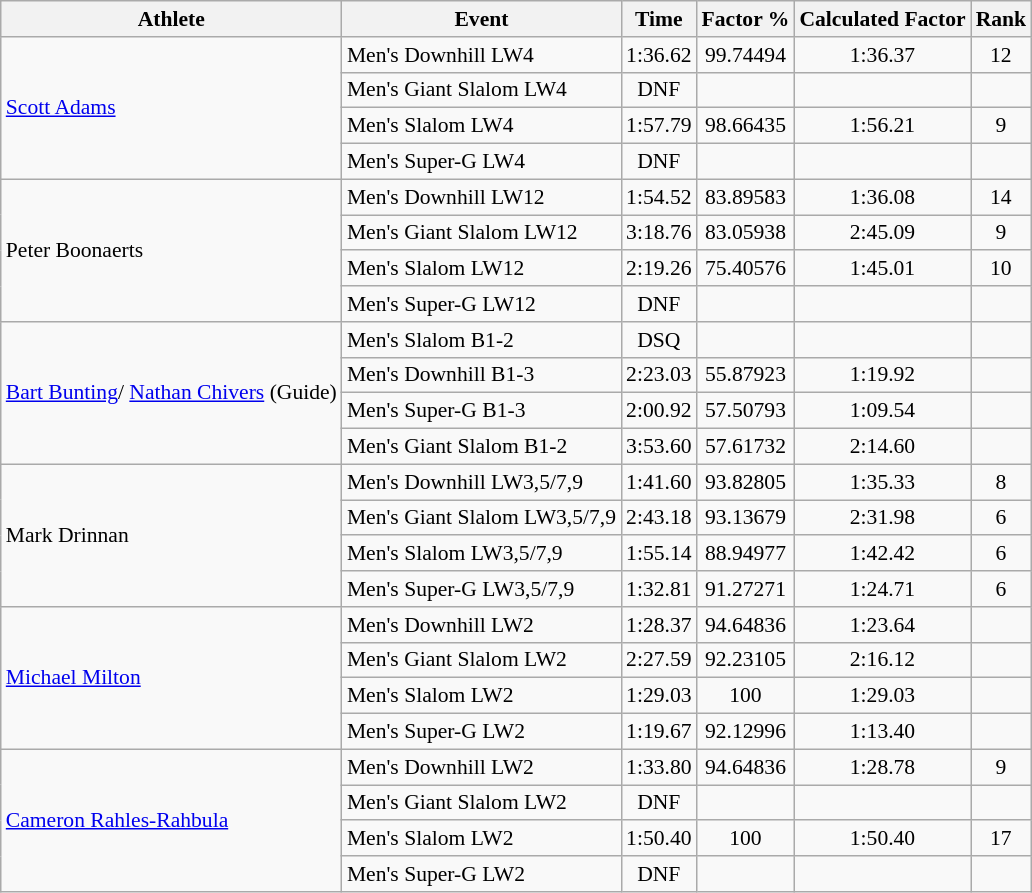<table class="wikitable" style="text-align: center; font-size: 90%;">
<tr>
<th>Athlete</th>
<th>Event</th>
<th>Time</th>
<th>Factor %</th>
<th>Calculated Factor</th>
<th>Rank</th>
</tr>
<tr>
<td rowspan=4 style="text-align: left;"><a href='#'>Scott Adams</a></td>
<td style="text-align: left;">Men's Downhill LW4</td>
<td>1:36.62</td>
<td>99.74494</td>
<td>1:36.37</td>
<td>12</td>
</tr>
<tr>
<td style="text-align: left;">Men's Giant Slalom LW4</td>
<td>DNF</td>
<td></td>
<td></td>
<td></td>
</tr>
<tr>
<td style="text-align: left;">Men's Slalom LW4</td>
<td>1:57.79</td>
<td>98.66435</td>
<td>1:56.21</td>
<td>9</td>
</tr>
<tr>
<td style="text-align: left;">Men's Super-G LW4</td>
<td>DNF</td>
<td></td>
<td></td>
<td></td>
</tr>
<tr>
<td rowspan=4 style="text-align: left;">Peter Boonaerts</td>
<td style="text-align: left;">Men's Downhill LW12</td>
<td>1:54.52</td>
<td>83.89583</td>
<td>1:36.08</td>
<td>14</td>
</tr>
<tr>
<td style="text-align: left;">Men's Giant Slalom LW12</td>
<td>3:18.76</td>
<td>83.05938</td>
<td>2:45.09</td>
<td>9</td>
</tr>
<tr>
<td style="text-align: left;">Men's Slalom LW12</td>
<td>2:19.26</td>
<td>75.40576</td>
<td>1:45.01</td>
<td>10</td>
</tr>
<tr>
<td style="text-align: left;">Men's Super-G LW12</td>
<td>DNF</td>
<td></td>
<td></td>
<td></td>
</tr>
<tr>
<td rowspan=4 style="text-align: left;"><a href='#'>Bart Bunting</a>/ <a href='#'>Nathan Chivers</a> (Guide)</td>
<td style="text-align: left;">Men's Slalom B1-2</td>
<td>DSQ</td>
<td></td>
<td></td>
<td></td>
</tr>
<tr>
<td style="text-align: left;">Men's Downhill B1-3</td>
<td>2:23.03</td>
<td>55.87923</td>
<td>1:19.92</td>
<td></td>
</tr>
<tr>
<td style="text-align: left;">Men's Super-G B1-3</td>
<td>2:00.92</td>
<td>57.50793</td>
<td>1:09.54</td>
<td></td>
</tr>
<tr>
<td style="text-align: left;">Men's Giant Slalom B1-2</td>
<td>3:53.60</td>
<td>57.61732</td>
<td>2:14.60</td>
<td></td>
</tr>
<tr>
<td rowspan=4 style="text-align: left;">Mark Drinnan</td>
<td style="text-align: left;">Men's Downhill LW3,5/7,9</td>
<td>1:41.60</td>
<td>93.82805</td>
<td>1:35.33</td>
<td>8</td>
</tr>
<tr>
<td style="text-align: left;">Men's Giant Slalom LW3,5/7,9</td>
<td>2:43.18</td>
<td>93.13679</td>
<td>2:31.98</td>
<td>6</td>
</tr>
<tr>
<td style="text-align: left;">Men's Slalom LW3,5/7,9</td>
<td>1:55.14</td>
<td>88.94977</td>
<td>1:42.42</td>
<td>6</td>
</tr>
<tr>
<td style="text-align: left;">Men's Super-G LW3,5/7,9</td>
<td>1:32.81</td>
<td>91.27271</td>
<td>1:24.71</td>
<td>6</td>
</tr>
<tr>
<td rowspan=4 style="text-align: left;"><a href='#'>Michael Milton</a></td>
<td style="text-align: left;">Men's Downhill LW2</td>
<td>1:28.37</td>
<td>94.64836</td>
<td>1:23.64</td>
<td></td>
</tr>
<tr>
<td style="text-align: left;">Men's Giant Slalom LW2</td>
<td>2:27.59</td>
<td>92.23105</td>
<td>2:16.12</td>
<td></td>
</tr>
<tr>
<td style="text-align: left;">Men's Slalom LW2</td>
<td>1:29.03</td>
<td>100</td>
<td>1:29.03</td>
<td></td>
</tr>
<tr>
<td style="text-align: left;">Men's Super-G LW2</td>
<td>1:19.67</td>
<td>92.12996</td>
<td>1:13.40</td>
<td></td>
</tr>
<tr>
<td rowspan=4 style="text-align: left;"><a href='#'>Cameron Rahles-Rahbula</a></td>
<td style="text-align: left;">Men's Downhill LW2</td>
<td>1:33.80</td>
<td>94.64836</td>
<td>1:28.78</td>
<td>9</td>
</tr>
<tr>
<td style="text-align: left;">Men's Giant Slalom LW2</td>
<td>DNF</td>
<td></td>
<td></td>
<td></td>
</tr>
<tr>
<td style="text-align: left;">Men's Slalom LW2</td>
<td>1:50.40</td>
<td>100</td>
<td>1:50.40</td>
<td>17</td>
</tr>
<tr>
<td style="text-align: left;">Men's Super-G LW2</td>
<td>DNF</td>
<td></td>
<td></td>
<td></td>
</tr>
</table>
